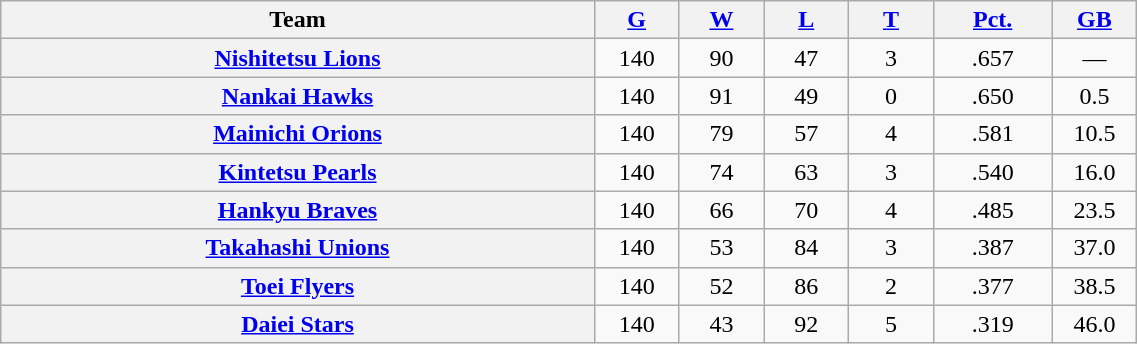<table class="wikitable plainrowheaders" width="60%" style="text-align:center;">
<tr>
<th scope="col" width="35%">Team</th>
<th scope="col" width="5%"><a href='#'>G</a></th>
<th scope="col" width="5%"><a href='#'>W</a></th>
<th scope="col" width="5%"><a href='#'>L</a></th>
<th scope="col" width="5%"><a href='#'>T</a></th>
<th scope="col" width="7%"><a href='#'>Pct.</a></th>
<th scope="col" width="5%"><a href='#'>GB</a></th>
</tr>
<tr>
<th scope="row" style="text-align:center;"><a href='#'>Nishitetsu Lions</a></th>
<td>140</td>
<td>90</td>
<td>47</td>
<td>3</td>
<td>.657</td>
<td>—</td>
</tr>
<tr>
<th scope="row" style="text-align:center;"><a href='#'>Nankai Hawks</a></th>
<td>140</td>
<td>91</td>
<td>49</td>
<td>0</td>
<td>.650</td>
<td>0.5</td>
</tr>
<tr>
<th scope="row" style="text-align:center;"><a href='#'>Mainichi Orions</a></th>
<td>140</td>
<td>79</td>
<td>57</td>
<td>4</td>
<td>.581</td>
<td>10.5</td>
</tr>
<tr>
<th scope="row" style="text-align:center;"><a href='#'>Kintetsu Pearls</a></th>
<td>140</td>
<td>74</td>
<td>63</td>
<td>3</td>
<td>.540</td>
<td>16.0</td>
</tr>
<tr>
<th scope="row" style="text-align:center;"><a href='#'>Hankyu Braves</a></th>
<td>140</td>
<td>66</td>
<td>70</td>
<td>4</td>
<td>.485</td>
<td>23.5</td>
</tr>
<tr>
<th scope="row" style="text-align:center;"><a href='#'>Takahashi Unions</a></th>
<td>140</td>
<td>53</td>
<td>84</td>
<td>3</td>
<td>.387</td>
<td>37.0</td>
</tr>
<tr>
<th scope="row" style="text-align:center;"><a href='#'>Toei Flyers</a></th>
<td>140</td>
<td>52</td>
<td>86</td>
<td>2</td>
<td>.377</td>
<td>38.5</td>
</tr>
<tr>
<th scope="row" style="text-align:center;"><a href='#'>Daiei Stars</a></th>
<td>140</td>
<td>43</td>
<td>92</td>
<td>5</td>
<td>.319</td>
<td>46.0</td>
</tr>
</table>
